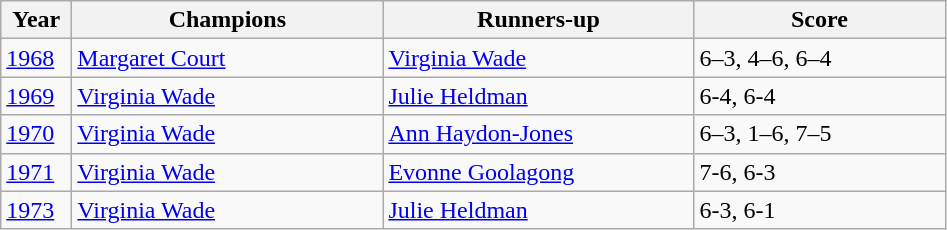<table class="wikitable">
<tr>
<th style="width:40px">Year</th>
<th style="width:200px">Champions</th>
<th style="width:200px">Runners-up</th>
<th style="width:160px" class="unsortable">Score</th>
</tr>
<tr>
<td><a href='#'>1968</a></td>
<td> <a href='#'>Margaret Court</a></td>
<td> <a href='#'>Virginia Wade</a></td>
<td>6–3, 4–6, 6–4</td>
</tr>
<tr>
<td><a href='#'>1969</a></td>
<td> <a href='#'>Virginia Wade</a></td>
<td> <a href='#'>Julie Heldman</a></td>
<td>6-4, 6-4</td>
</tr>
<tr>
<td><a href='#'>1970</a></td>
<td> <a href='#'>Virginia Wade</a></td>
<td> <a href='#'>Ann Haydon-Jones</a></td>
<td>6–3, 1–6, 7–5</td>
</tr>
<tr>
<td><a href='#'>1971</a></td>
<td> <a href='#'>Virginia Wade</a></td>
<td> <a href='#'>Evonne Goolagong</a></td>
<td>7-6, 6-3</td>
</tr>
<tr>
<td><a href='#'>1973</a></td>
<td> <a href='#'>Virginia Wade</a></td>
<td> <a href='#'>Julie Heldman</a></td>
<td>6-3, 6-1</td>
</tr>
</table>
